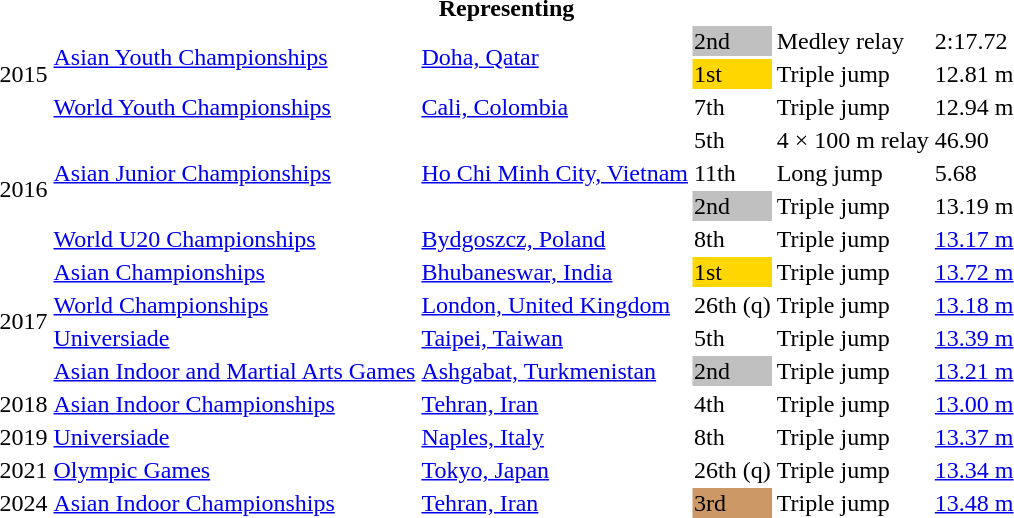<table>
<tr>
<th colspan="6">Representing </th>
</tr>
<tr>
<td rowspan=3>2015</td>
<td rowspan=2><a href='#'>Asian Youth Championships</a></td>
<td rowspan=2><a href='#'>Doha, Qatar</a></td>
<td bgcolor=silver>2nd</td>
<td>Medley relay</td>
<td>2:17.72</td>
</tr>
<tr>
<td bgcolor=gold>1st</td>
<td>Triple jump</td>
<td>12.81 m</td>
</tr>
<tr>
<td><a href='#'>World Youth Championships</a></td>
<td><a href='#'>Cali, Colombia</a></td>
<td>7th</td>
<td>Triple jump</td>
<td>12.94 m</td>
</tr>
<tr>
<td rowspan=4>2016</td>
<td rowspan=3><a href='#'>Asian Junior Championships</a></td>
<td rowspan=3><a href='#'>Ho Chi Minh City, Vietnam</a></td>
<td>5th</td>
<td>4 × 100 m relay</td>
<td>46.90</td>
</tr>
<tr>
<td>11th</td>
<td>Long jump</td>
<td>5.68</td>
</tr>
<tr>
<td bgcolor=silver>2nd</td>
<td>Triple jump</td>
<td>13.19 m</td>
</tr>
<tr>
<td><a href='#'>World U20 Championships</a></td>
<td><a href='#'>Bydgoszcz, Poland</a></td>
<td>8th</td>
<td>Triple jump</td>
<td><a href='#'>13.17 m</a></td>
</tr>
<tr>
<td rowspan=4>2017</td>
<td><a href='#'>Asian Championships</a></td>
<td><a href='#'>Bhubaneswar, India</a></td>
<td bgcolor=gold>1st</td>
<td>Triple jump</td>
<td><a href='#'>13.72 m</a></td>
</tr>
<tr>
<td><a href='#'>World Championships</a></td>
<td><a href='#'>London, United Kingdom</a></td>
<td>26th (q)</td>
<td>Triple jump</td>
<td><a href='#'>13.18 m</a></td>
</tr>
<tr>
<td><a href='#'>Universiade</a></td>
<td><a href='#'>Taipei, Taiwan</a></td>
<td>5th</td>
<td>Triple jump</td>
<td><a href='#'>13.39 m</a></td>
</tr>
<tr>
<td><a href='#'>Asian Indoor and Martial Arts Games</a></td>
<td><a href='#'>Ashgabat, Turkmenistan</a></td>
<td bgcolor=silver>2nd</td>
<td>Triple jump</td>
<td><a href='#'>13.21 m</a></td>
</tr>
<tr>
<td>2018</td>
<td><a href='#'>Asian Indoor Championships</a></td>
<td><a href='#'>Tehran, Iran</a></td>
<td>4th</td>
<td>Triple jump</td>
<td><a href='#'>13.00 m</a></td>
</tr>
<tr>
<td>2019</td>
<td><a href='#'>Universiade</a></td>
<td><a href='#'>Naples, Italy</a></td>
<td>8th</td>
<td>Triple jump</td>
<td><a href='#'>13.37 m</a></td>
</tr>
<tr>
<td>2021</td>
<td><a href='#'>Olympic Games</a></td>
<td><a href='#'>Tokyo, Japan</a></td>
<td>26th (q)</td>
<td>Triple jump</td>
<td><a href='#'>13.34 m</a></td>
</tr>
<tr>
<td>2024</td>
<td><a href='#'>Asian Indoor Championships</a></td>
<td><a href='#'>Tehran, Iran</a></td>
<td bgcolor=cc9966>3rd</td>
<td>Triple jump</td>
<td><a href='#'>13.48 m</a></td>
</tr>
</table>
